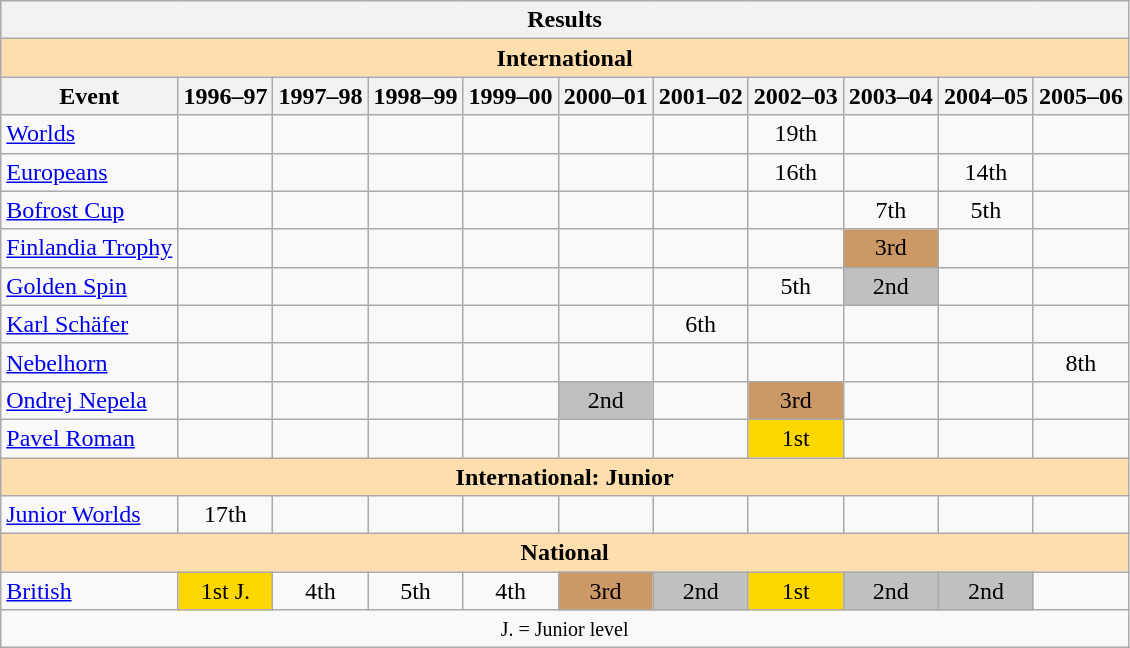<table class="wikitable" style="text-align:center">
<tr>
<th colspan=11 align=center><strong>Results</strong></th>
</tr>
<tr>
<th style="background-color: #ffdead; " colspan=11 align=center><strong>International</strong></th>
</tr>
<tr>
<th>Event</th>
<th>1996–97</th>
<th>1997–98</th>
<th>1998–99</th>
<th>1999–00</th>
<th>2000–01</th>
<th>2001–02</th>
<th>2002–03</th>
<th>2003–04</th>
<th>2004–05</th>
<th>2005–06</th>
</tr>
<tr>
<td align=left><a href='#'>Worlds</a></td>
<td></td>
<td></td>
<td></td>
<td></td>
<td></td>
<td></td>
<td>19th</td>
<td></td>
<td></td>
<td></td>
</tr>
<tr>
<td align=left><a href='#'>Europeans</a></td>
<td></td>
<td></td>
<td></td>
<td></td>
<td></td>
<td></td>
<td>16th</td>
<td></td>
<td>14th</td>
<td></td>
</tr>
<tr>
<td align=left><a href='#'>Bofrost Cup</a></td>
<td></td>
<td></td>
<td></td>
<td></td>
<td></td>
<td></td>
<td></td>
<td>7th</td>
<td>5th</td>
<td></td>
</tr>
<tr>
<td align=left><a href='#'>Finlandia Trophy</a></td>
<td></td>
<td></td>
<td></td>
<td></td>
<td></td>
<td></td>
<td></td>
<td bgcolor=cc9966>3rd</td>
<td></td>
<td></td>
</tr>
<tr>
<td align=left><a href='#'>Golden Spin</a></td>
<td></td>
<td></td>
<td></td>
<td></td>
<td></td>
<td></td>
<td>5th</td>
<td bgcolor=silver>2nd</td>
<td></td>
<td></td>
</tr>
<tr>
<td align=left><a href='#'>Karl Schäfer</a></td>
<td></td>
<td></td>
<td></td>
<td></td>
<td></td>
<td>6th</td>
<td></td>
<td></td>
<td></td>
<td></td>
</tr>
<tr>
<td align=left><a href='#'>Nebelhorn</a></td>
<td></td>
<td></td>
<td></td>
<td></td>
<td></td>
<td></td>
<td></td>
<td></td>
<td></td>
<td>8th</td>
</tr>
<tr>
<td align=left><a href='#'>Ondrej Nepela</a></td>
<td></td>
<td></td>
<td></td>
<td></td>
<td bgcolor=silver>2nd</td>
<td></td>
<td bgcolor=cc9966>3rd</td>
<td></td>
<td></td>
<td></td>
</tr>
<tr>
<td align=left><a href='#'>Pavel Roman</a></td>
<td></td>
<td></td>
<td></td>
<td></td>
<td></td>
<td></td>
<td bgcolor=gold>1st</td>
<td></td>
<td></td>
<td></td>
</tr>
<tr>
<th style="background-color: #ffdead; " colspan=11 align=center><strong>International: Junior</strong></th>
</tr>
<tr>
<td align=left><a href='#'>Junior Worlds</a></td>
<td>17th</td>
<td></td>
<td></td>
<td></td>
<td></td>
<td></td>
<td></td>
<td></td>
<td></td>
<td></td>
</tr>
<tr>
<th style="background-color: #ffdead; " colspan=11 align=center><strong>National</strong></th>
</tr>
<tr>
<td align=left><a href='#'>British</a></td>
<td bgcolor=gold>1st J.</td>
<td>4th</td>
<td>5th</td>
<td>4th</td>
<td bgcolor=cc9966>3rd</td>
<td bgcolor=silver>2nd</td>
<td bgcolor=gold>1st</td>
<td bgcolor=silver>2nd</td>
<td bgcolor=silver>2nd</td>
<td></td>
</tr>
<tr>
<td colspan=11 align=center><small> J. = Junior level </small></td>
</tr>
</table>
